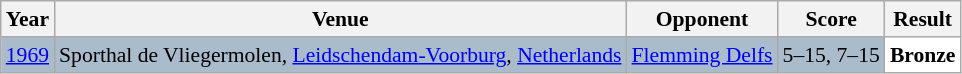<table class="sortable wikitable" style="font-size: 90%;">
<tr>
<th>Year</th>
<th>Venue</th>
<th>Opponent</th>
<th>Score</th>
<th>Result</th>
</tr>
<tr style="background:#AABBCC">
<td align="center"><a href='#'>1969</a></td>
<td align="left">Sporthal de Vliegermolen, <a href='#'>Leidschendam-Voorburg</a>, <a href='#'>Netherlands</a></td>
<td align="left"> <a href='#'>Flemming Delfs</a></td>
<td align="left">5–15, 7–15</td>
<td style="text-align:left; background: white"> <strong>Bronze</strong></td>
</tr>
</table>
